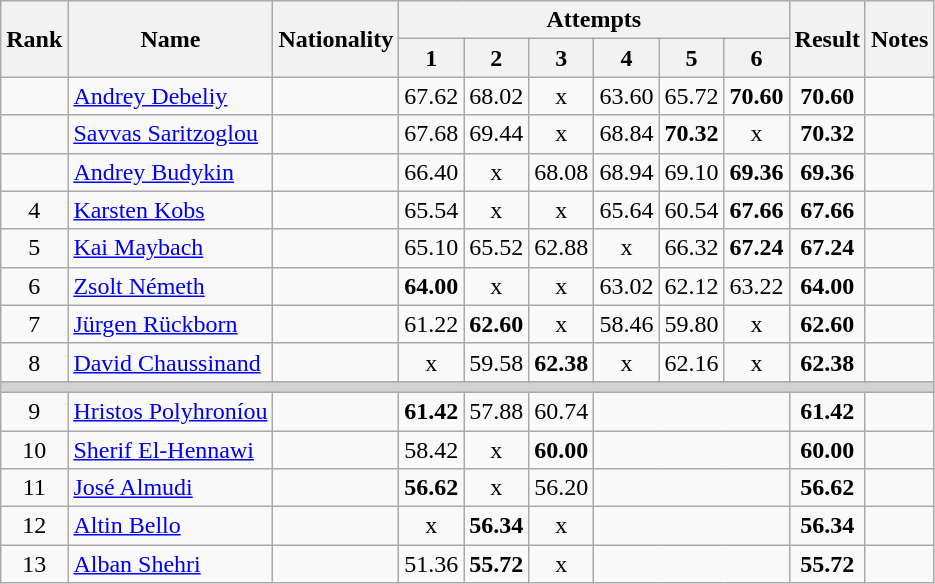<table class="wikitable sortable" style="text-align:center">
<tr>
<th rowspan=2>Rank</th>
<th rowspan=2>Name</th>
<th rowspan=2>Nationality</th>
<th colspan=6>Attempts</th>
<th rowspan=2>Result</th>
<th rowspan=2>Notes</th>
</tr>
<tr>
<th>1</th>
<th>2</th>
<th>3</th>
<th>4</th>
<th>5</th>
<th>6</th>
</tr>
<tr>
<td></td>
<td align=left><a href='#'>Andrey Debeliy</a></td>
<td align=left></td>
<td>67.62</td>
<td>68.02</td>
<td>x</td>
<td>63.60</td>
<td>65.72</td>
<td><strong>70.60</strong></td>
<td><strong>70.60</strong></td>
<td></td>
</tr>
<tr>
<td></td>
<td align=left><a href='#'>Savvas Saritzoglou</a></td>
<td align=left></td>
<td>67.68</td>
<td>69.44</td>
<td>x</td>
<td>68.84</td>
<td><strong>70.32</strong></td>
<td>x</td>
<td><strong>70.32</strong></td>
<td></td>
</tr>
<tr>
<td></td>
<td align=left><a href='#'>Andrey Budykin</a></td>
<td align=left></td>
<td>66.40</td>
<td>x</td>
<td>68.08</td>
<td>68.94</td>
<td>69.10</td>
<td><strong>69.36</strong></td>
<td><strong>69.36</strong></td>
<td></td>
</tr>
<tr>
<td>4</td>
<td align=left><a href='#'>Karsten Kobs</a></td>
<td align=left></td>
<td>65.54</td>
<td>x</td>
<td>x</td>
<td>65.64</td>
<td>60.54</td>
<td><strong>67.66</strong></td>
<td><strong>67.66</strong></td>
<td></td>
</tr>
<tr>
<td>5</td>
<td align=left><a href='#'>Kai Maybach</a></td>
<td align=left></td>
<td>65.10</td>
<td>65.52</td>
<td>62.88</td>
<td>x</td>
<td>66.32</td>
<td><strong>67.24</strong></td>
<td><strong>67.24</strong></td>
<td></td>
</tr>
<tr>
<td>6</td>
<td align=left><a href='#'>Zsolt Németh</a></td>
<td align=left></td>
<td><strong>64.00</strong></td>
<td>x</td>
<td>x</td>
<td>63.02</td>
<td>62.12</td>
<td>63.22</td>
<td><strong>64.00</strong></td>
<td></td>
</tr>
<tr>
<td>7</td>
<td align=left><a href='#'>Jürgen Rückborn</a></td>
<td align=left></td>
<td>61.22</td>
<td><strong>62.60</strong></td>
<td>x</td>
<td>58.46</td>
<td>59.80</td>
<td>x</td>
<td><strong>62.60</strong></td>
<td></td>
</tr>
<tr>
<td>8</td>
<td align=left><a href='#'>David Chaussinand</a></td>
<td align=left></td>
<td>x</td>
<td>59.58</td>
<td><strong>62.38</strong></td>
<td>x</td>
<td>62.16</td>
<td>x</td>
<td><strong>62.38</strong></td>
<td></td>
</tr>
<tr>
<td colspan=11 bgcolor=lightgray></td>
</tr>
<tr>
<td>9</td>
<td align=left><a href='#'>Hristos Polyhroníou</a></td>
<td align=left></td>
<td><strong>61.42</strong></td>
<td>57.88</td>
<td>60.74</td>
<td colspan=3></td>
<td><strong>61.42</strong></td>
<td></td>
</tr>
<tr>
<td>10</td>
<td align=left><a href='#'>Sherif El-Hennawi</a></td>
<td align=left></td>
<td>58.42</td>
<td>x</td>
<td><strong>60.00</strong></td>
<td colspan=3></td>
<td><strong>60.00</strong></td>
<td></td>
</tr>
<tr>
<td>11</td>
<td align=left><a href='#'>José Almudi</a></td>
<td align=left></td>
<td><strong>56.62</strong></td>
<td>x</td>
<td>56.20</td>
<td colspan=3></td>
<td><strong>56.62</strong></td>
<td></td>
</tr>
<tr>
<td>12</td>
<td align=left><a href='#'>Altin Bello</a></td>
<td align=left></td>
<td>x</td>
<td><strong>56.34</strong></td>
<td>x</td>
<td colspan=3></td>
<td><strong>56.34</strong></td>
<td></td>
</tr>
<tr>
<td>13</td>
<td align=left><a href='#'>Alban Shehri</a></td>
<td align=left></td>
<td>51.36</td>
<td><strong>55.72</strong></td>
<td>x</td>
<td colspan=3></td>
<td><strong>55.72</strong></td>
<td></td>
</tr>
</table>
